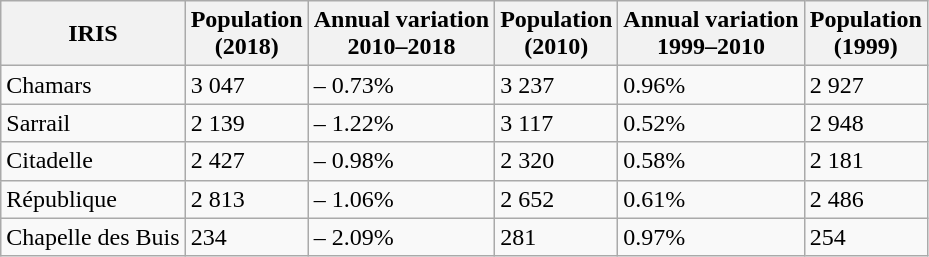<table class="wikitable">
<tr>
<th>IRIS</th>
<th>Population<br>(2018)</th>
<th>Annual variation<br>2010–2018</th>
<th>Population<br>(2010)</th>
<th>Annual variation<br>1999–2010</th>
<th>Population<br>(1999)</th>
</tr>
<tr>
<td>Chamars</td>
<td>3 047</td>
<td>– 0.73%</td>
<td>3 237</td>
<td>0.96%</td>
<td>2 927</td>
</tr>
<tr>
<td>Sarrail</td>
<td>2 139</td>
<td>– 1.22%</td>
<td>3 117</td>
<td>0.52%</td>
<td>2 948</td>
</tr>
<tr>
<td>Citadelle</td>
<td>2 427</td>
<td>– 0.98%</td>
<td>2 320</td>
<td>0.58%</td>
<td>2 181</td>
</tr>
<tr>
<td>République</td>
<td>2 813</td>
<td>– 1.06%</td>
<td>2 652</td>
<td>0.61%</td>
<td>2 486</td>
</tr>
<tr>
<td>Chapelle des Buis</td>
<td>234</td>
<td>– 2.09%</td>
<td>281</td>
<td>0.97%</td>
<td>254</td>
</tr>
</table>
